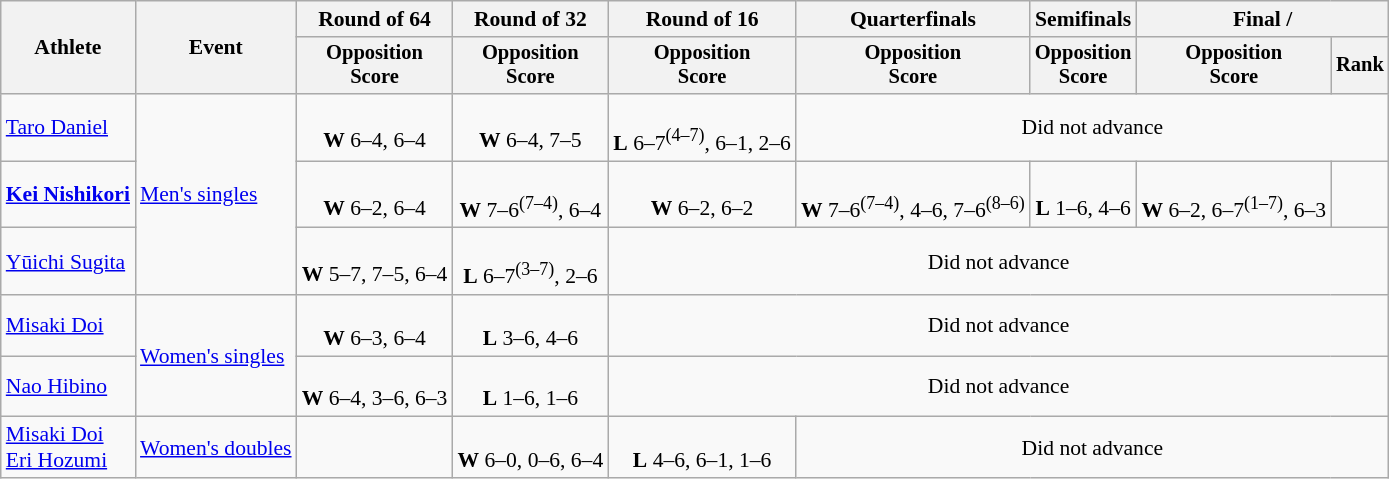<table class=wikitable style="font-size:90%">
<tr>
<th rowspan="2">Athlete</th>
<th rowspan="2">Event</th>
<th>Round of 64</th>
<th>Round of 32</th>
<th>Round of 16</th>
<th>Quarterfinals</th>
<th>Semifinals</th>
<th colspan=2>Final / </th>
</tr>
<tr style="font-size:95%">
<th>Opposition<br>Score</th>
<th>Opposition<br>Score</th>
<th>Opposition<br>Score</th>
<th>Opposition<br>Score</th>
<th>Opposition<br>Score</th>
<th>Opposition<br>Score</th>
<th>Rank</th>
</tr>
<tr align=center>
<td align=left><a href='#'>Taro Daniel</a></td>
<td align=left rowspan=3><a href='#'>Men's singles</a></td>
<td><br><strong>W</strong> 6–4, 6–4</td>
<td><br><strong>W</strong> 6–4, 7–5</td>
<td><br><strong>L</strong> 6–7<sup>(4–7)</sup>, 6–1, 2–6</td>
<td colspan=4>Did not advance</td>
</tr>
<tr align=center>
<td align=left><strong><a href='#'>Kei Nishikori</a></strong></td>
<td><br><strong>W</strong> 6–2, 6–4</td>
<td><br><strong>W</strong> 7–6<sup>(7–4)</sup>, 6–4</td>
<td><br><strong>W</strong> 6–2, 6–2</td>
<td><br><strong>W</strong> 7–6<sup>(7–4)</sup>, 4–6, 7–6<sup>(8–6)</sup></td>
<td><br><strong>L</strong> 1–6, 4–6</td>
<td><br><strong>W</strong> 6–2, 6–7<sup>(1–7)</sup>, 6–3</td>
<td></td>
</tr>
<tr align=center>
<td align=left><a href='#'>Yūichi Sugita</a></td>
<td><br><strong>W</strong> 5–7, 7–5, 6–4</td>
<td><br><strong>L</strong> 6–7<sup>(3–7)</sup>, 2–6</td>
<td colspan=5>Did not advance</td>
</tr>
<tr align=center>
<td align=left><a href='#'>Misaki Doi</a></td>
<td align=left rowspan=2><a href='#'>Women's singles</a></td>
<td><br><strong>W</strong> 6–3, 6–4</td>
<td><br><strong>L</strong> 3–6, 4–6</td>
<td colspan=5>Did not advance</td>
</tr>
<tr align=center>
<td align=left><a href='#'>Nao Hibino</a></td>
<td><br><strong>W</strong> 6–4, 3–6, 6–3</td>
<td><br><strong>L</strong> 1–6, 1–6</td>
<td colspan=5>Did not advance</td>
</tr>
<tr align=center>
<td align=left><a href='#'>Misaki Doi</a><br><a href='#'>Eri Hozumi</a></td>
<td align=left><a href='#'>Women's doubles</a></td>
<td></td>
<td><br><strong>W</strong> 6–0, 0–6, 6–4</td>
<td><br><strong>L</strong> 4–6, 6–1, 1–6</td>
<td colspan=4>Did not advance</td>
</tr>
</table>
